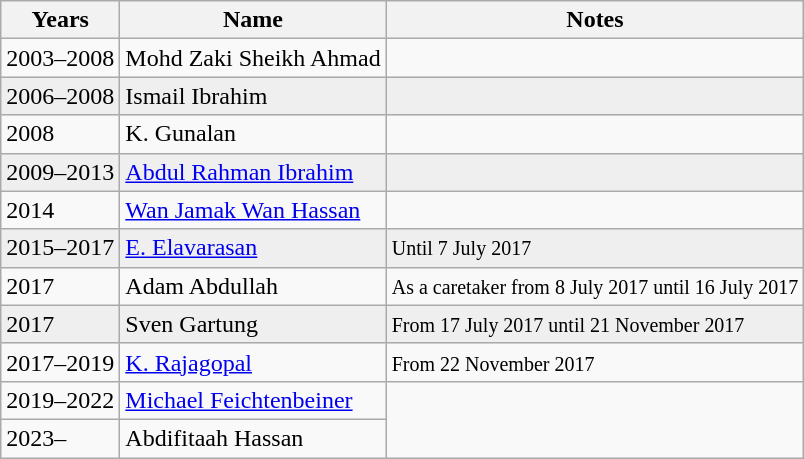<table class="wikitable">
<tr>
<th>Years</th>
<th>Name</th>
<th>Notes</th>
</tr>
<tr>
<td>2003–2008</td>
<td> Mohd Zaki Sheikh Ahmad</td>
<td></td>
</tr>
<tr style="background:#efefef;">
<td>2006–2008</td>
<td> Ismail Ibrahim</td>
<td></td>
</tr>
<tr>
<td>2008</td>
<td> K. Gunalan</td>
<td></td>
</tr>
<tr style="background:#efefef;">
<td>2009–2013</td>
<td> <a href='#'>Abdul Rahman Ibrahim</a></td>
<td></td>
</tr>
<tr>
<td>2014</td>
<td> <a href='#'>Wan Jamak Wan Hassan</a></td>
<td></td>
</tr>
<tr style="background:#efefef;">
<td>2015–2017</td>
<td> <a href='#'>E. Elavarasan</a></td>
<td><small>Until 7 July 2017</small></td>
</tr>
<tr>
<td>2017</td>
<td> Adam Abdullah</td>
<td><small>As a caretaker from 8 July 2017 until 16 July 2017</small></td>
</tr>
<tr style="background:#efefef;">
<td>2017</td>
<td> Sven Gartung</td>
<td><small>From 17 July 2017 until 21 November 2017</small></td>
</tr>
<tr>
<td>2017–2019</td>
<td> <a href='#'>K. Rajagopal</a></td>
<td><small>From 22 November 2017</small></td>
</tr>
<tr>
<td>2019–2022</td>
<td> <a href='#'>Michael Feichtenbeiner</a></td>
</tr>
<tr>
<td>2023–</td>
<td> Abdifitaah Hassan</td>
</tr>
</table>
